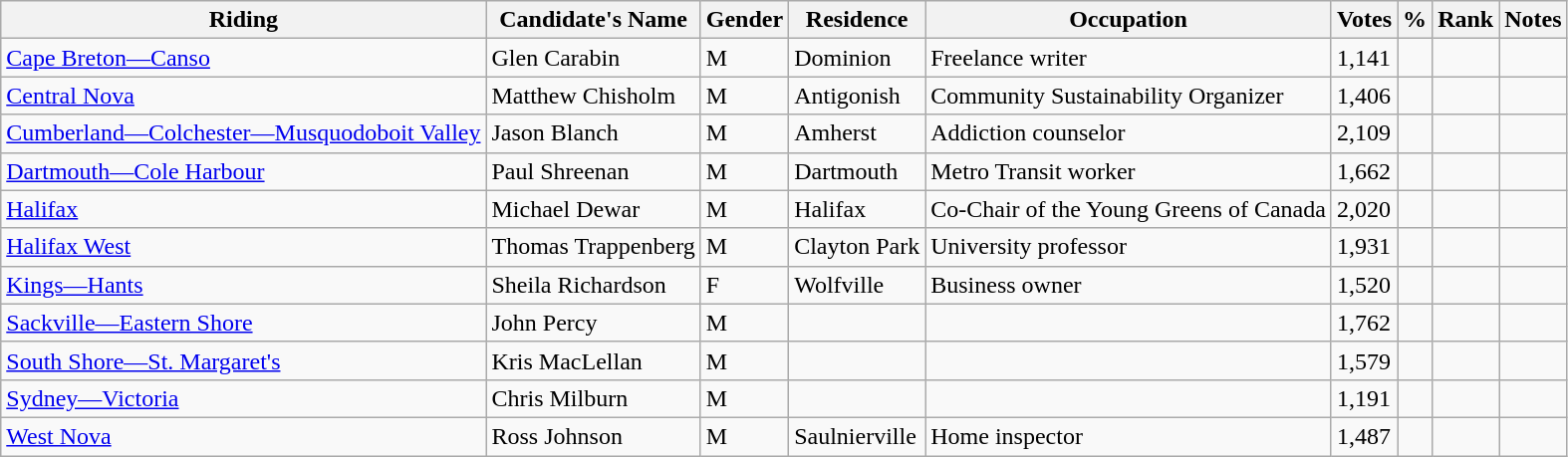<table class="wikitable sortable">
<tr>
<th>Riding</th>
<th>Candidate's Name</th>
<th>Gender</th>
<th>Residence</th>
<th>Occupation</th>
<th>Votes</th>
<th>%</th>
<th>Rank</th>
<th>Notes</th>
</tr>
<tr>
<td><a href='#'>Cape Breton—Canso</a></td>
<td>Glen Carabin</td>
<td>M</td>
<td>Dominion</td>
<td>Freelance writer</td>
<td>1,141</td>
<td></td>
<td></td>
<td></td>
</tr>
<tr>
<td><a href='#'>Central Nova</a></td>
<td>Matthew Chisholm</td>
<td>M</td>
<td>Antigonish</td>
<td>Community Sustainability Organizer</td>
<td>1,406</td>
<td></td>
<td></td>
<td></td>
</tr>
<tr>
<td><a href='#'>Cumberland—Colchester—Musquodoboit Valley</a></td>
<td>Jason Blanch</td>
<td>M</td>
<td>Amherst</td>
<td>Addiction counselor</td>
<td>2,109</td>
<td></td>
<td></td>
<td></td>
</tr>
<tr>
<td><a href='#'>Dartmouth—Cole Harbour</a></td>
<td>Paul Shreenan</td>
<td>M</td>
<td>Dartmouth</td>
<td>Metro Transit worker</td>
<td>1,662</td>
<td></td>
<td></td>
<td></td>
</tr>
<tr>
<td><a href='#'>Halifax</a></td>
<td>Michael Dewar</td>
<td>M</td>
<td>Halifax</td>
<td>Co-Chair of the Young Greens of Canada</td>
<td>2,020</td>
<td></td>
<td></td>
<td></td>
</tr>
<tr>
<td><a href='#'>Halifax West</a></td>
<td>Thomas Trappenberg</td>
<td>M</td>
<td>Clayton Park</td>
<td>University professor</td>
<td>1,931</td>
<td></td>
<td></td>
<td></td>
</tr>
<tr>
<td><a href='#'>Kings—Hants</a></td>
<td>Sheila Richardson</td>
<td>F</td>
<td>Wolfville</td>
<td>Business owner</td>
<td>1,520</td>
<td></td>
<td></td>
<td></td>
</tr>
<tr>
<td><a href='#'>Sackville—Eastern Shore</a></td>
<td>John Percy</td>
<td>M</td>
<td></td>
<td></td>
<td>1,762</td>
<td></td>
<td></td>
<td></td>
</tr>
<tr>
<td><a href='#'>South Shore—St. Margaret's</a></td>
<td>Kris MacLellan</td>
<td>M</td>
<td></td>
<td></td>
<td>1,579</td>
<td></td>
<td></td>
<td></td>
</tr>
<tr>
<td><a href='#'>Sydney—Victoria</a></td>
<td>Chris Milburn</td>
<td>M</td>
<td></td>
<td></td>
<td>1,191</td>
<td></td>
<td></td>
<td></td>
</tr>
<tr>
<td><a href='#'>West Nova</a></td>
<td>Ross Johnson</td>
<td>M</td>
<td>Saulnierville</td>
<td>Home inspector</td>
<td>1,487</td>
<td></td>
<td></td>
<td></td>
</tr>
</table>
